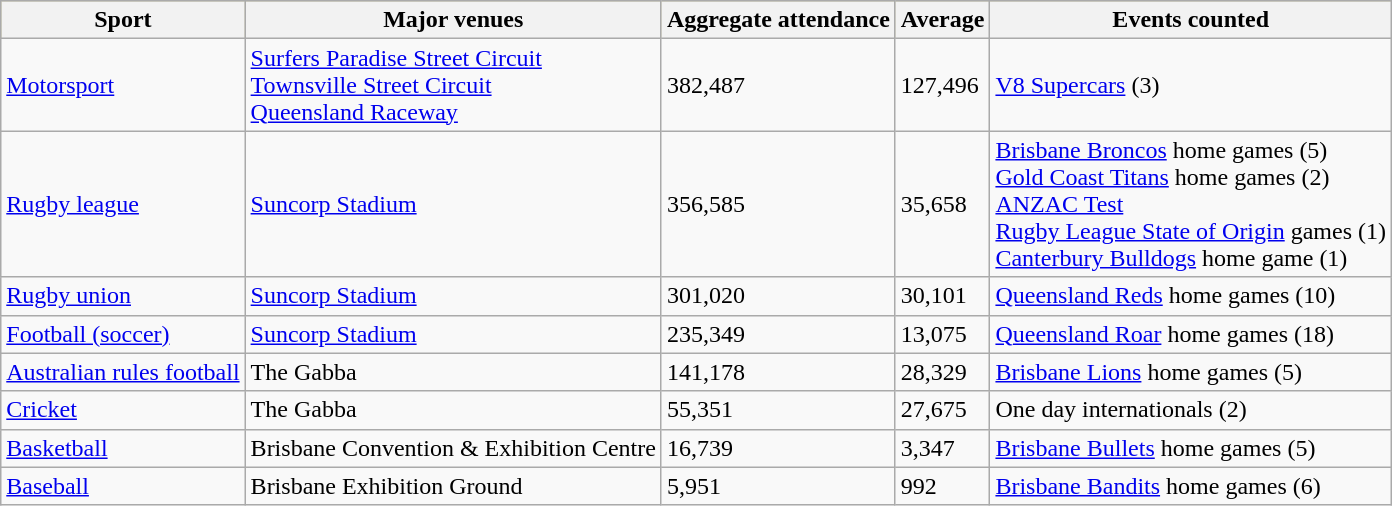<table class="wikitable">
<tr bgcolor=#bdb76b>
<th>Sport</th>
<th>Major venues</th>
<th>Aggregate attendance</th>
<th>Average</th>
<th>Events counted</th>
</tr>
<tr>
<td><a href='#'>Motorsport</a></td>
<td><a href='#'>Surfers Paradise Street Circuit</a><br><a href='#'>Townsville Street Circuit</a><br><a href='#'>Queensland Raceway</a></td>
<td>382,487</td>
<td>127,496</td>
<td><a href='#'>V8 Supercars</a> (3)</td>
</tr>
<tr>
<td><a href='#'>Rugby league</a></td>
<td><a href='#'>Suncorp Stadium</a></td>
<td>356,585</td>
<td>35,658</td>
<td><a href='#'>Brisbane Broncos</a> home games (5)<br><a href='#'>Gold Coast Titans</a> home games (2)<br><a href='#'>ANZAC Test</a><br><a href='#'>Rugby League State of Origin</a> games (1)<br><a href='#'>Canterbury Bulldogs</a> home game (1)</td>
</tr>
<tr>
<td><a href='#'>Rugby union</a></td>
<td><a href='#'>Suncorp Stadium</a></td>
<td>301,020</td>
<td>30,101</td>
<td><a href='#'>Queensland Reds</a> home games (10)</td>
</tr>
<tr>
<td><a href='#'>Football (soccer)</a></td>
<td><a href='#'>Suncorp Stadium</a></td>
<td>235,349</td>
<td>13,075</td>
<td><a href='#'>Queensland Roar</a> home games (18)</td>
</tr>
<tr>
<td><a href='#'>Australian rules football</a></td>
<td>The Gabba</td>
<td>141,178</td>
<td>28,329</td>
<td><a href='#'>Brisbane Lions</a> home games (5)</td>
</tr>
<tr>
<td><a href='#'>Cricket</a></td>
<td>The Gabba</td>
<td>55,351</td>
<td>27,675</td>
<td>One day internationals (2)</td>
</tr>
<tr>
<td><a href='#'>Basketball</a></td>
<td>Brisbane Convention & Exhibition Centre</td>
<td>16,739</td>
<td>3,347</td>
<td><a href='#'>Brisbane Bullets</a> home games (5)</td>
</tr>
<tr>
<td><a href='#'>Baseball</a></td>
<td>Brisbane Exhibition Ground</td>
<td>5,951</td>
<td>992</td>
<td><a href='#'>Brisbane Bandits</a> home games (6)</td>
</tr>
</table>
